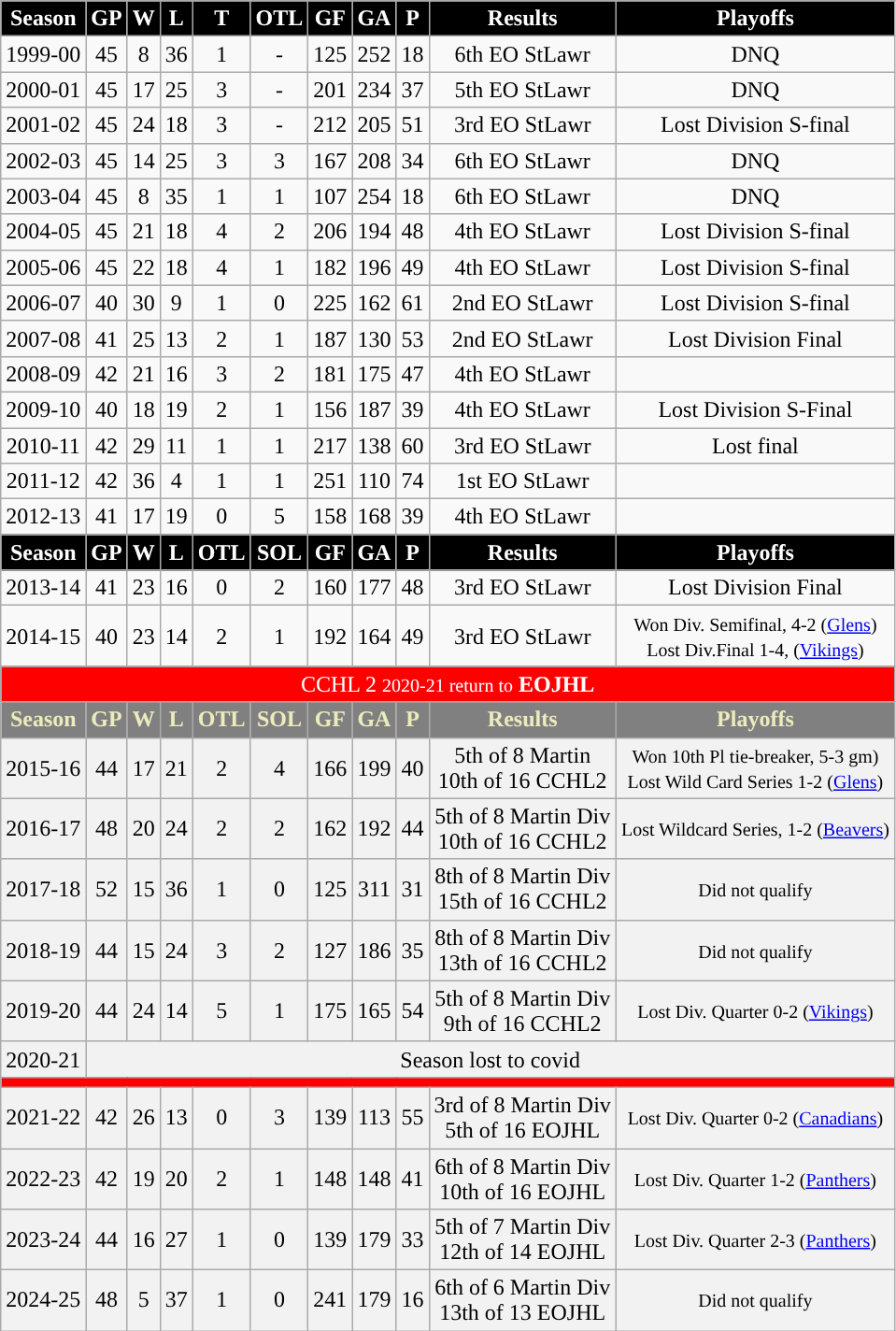<table class="wikitable">
<tr align="center" style="color: #FFFFFF" bgcolor="#000000">
<td><strong>Season</strong></td>
<td><strong>GP</strong></td>
<td><strong>W</strong></td>
<td><strong>L</strong></td>
<td><strong>T</strong></td>
<td><strong>OTL</strong></td>
<td><strong>GF</strong></td>
<td><strong>GA</strong></td>
<td><strong>P</strong></td>
<td><strong>Results</strong></td>
<td><strong>Playoffs</strong></td>
</tr>
<tr align="center">
<td>1999-00</td>
<td>45</td>
<td>8</td>
<td>36</td>
<td>1</td>
<td>-</td>
<td>125</td>
<td>252</td>
<td>18</td>
<td>6th EO StLawr</td>
<td>DNQ</td>
</tr>
<tr align="center">
<td>2000-01</td>
<td>45</td>
<td>17</td>
<td>25</td>
<td>3</td>
<td>-</td>
<td>201</td>
<td>234</td>
<td>37</td>
<td>5th EO StLawr</td>
<td>DNQ</td>
</tr>
<tr align="center">
<td>2001-02</td>
<td>45</td>
<td>24</td>
<td>18</td>
<td>3</td>
<td>-</td>
<td>212</td>
<td>205</td>
<td>51</td>
<td>3rd EO StLawr</td>
<td>Lost Division S-final</td>
</tr>
<tr align="center">
<td>2002-03</td>
<td>45</td>
<td>14</td>
<td>25</td>
<td>3</td>
<td>3</td>
<td>167</td>
<td>208</td>
<td>34</td>
<td>6th EO StLawr</td>
<td>DNQ</td>
</tr>
<tr align="center">
<td>2003-04</td>
<td>45</td>
<td>8</td>
<td>35</td>
<td>1</td>
<td>1</td>
<td>107</td>
<td>254</td>
<td>18</td>
<td>6th EO StLawr</td>
<td>DNQ</td>
</tr>
<tr align="center">
<td>2004-05</td>
<td>45</td>
<td>21</td>
<td>18</td>
<td>4</td>
<td>2</td>
<td>206</td>
<td>194</td>
<td>48</td>
<td>4th EO StLawr</td>
<td>Lost Division S-final</td>
</tr>
<tr align="center">
<td>2005-06</td>
<td>45</td>
<td>22</td>
<td>18</td>
<td>4</td>
<td>1</td>
<td>182</td>
<td>196</td>
<td>49</td>
<td>4th EO StLawr</td>
<td>Lost Division S-final</td>
</tr>
<tr align="center">
<td>2006-07</td>
<td>40</td>
<td>30</td>
<td>9</td>
<td>1</td>
<td>0</td>
<td>225</td>
<td>162</td>
<td>61</td>
<td>2nd EO StLawr</td>
<td>Lost Division S-final</td>
</tr>
<tr align="center">
<td>2007-08</td>
<td>41</td>
<td>25</td>
<td>13</td>
<td>2</td>
<td>1</td>
<td>187</td>
<td>130</td>
<td>53</td>
<td>2nd EO StLawr</td>
<td>Lost Division Final</td>
</tr>
<tr align="center">
<td>2008-09</td>
<td>42</td>
<td>21</td>
<td>16</td>
<td>3</td>
<td>2</td>
<td>181</td>
<td>175</td>
<td>47</td>
<td>4th EO StLawr</td>
<td></td>
</tr>
<tr align="center">
<td>2009-10</td>
<td>40</td>
<td>18</td>
<td>19</td>
<td>2</td>
<td>1</td>
<td>156</td>
<td>187</td>
<td>39</td>
<td>4th EO StLawr</td>
<td>Lost Division S-Final</td>
</tr>
<tr align="center">
<td>2010-11</td>
<td>42</td>
<td>29</td>
<td>11</td>
<td>1</td>
<td>1</td>
<td>217</td>
<td>138</td>
<td>60</td>
<td>3rd EO StLawr</td>
<td>Lost final</td>
</tr>
<tr align="center">
<td>2011-12</td>
<td>42</td>
<td>36</td>
<td>4</td>
<td>1</td>
<td>1</td>
<td>251</td>
<td>110</td>
<td>74</td>
<td>1st EO StLawr</td>
<td></td>
</tr>
<tr align="center">
<td>2012-13</td>
<td>41</td>
<td>17</td>
<td>19</td>
<td>0</td>
<td>5</td>
<td>158</td>
<td>168</td>
<td>39</td>
<td>4th EO StLawr</td>
<td></td>
</tr>
<tr align="center" style="color: #FFFFFF" bgcolor="#000000">
<td><strong>Season</strong></td>
<td><strong>GP</strong></td>
<td><strong>W</strong></td>
<td><strong>L</strong></td>
<td><strong>OTL</strong></td>
<td><strong>SOL</strong></td>
<td><strong>GF</strong></td>
<td><strong>GA</strong></td>
<td><strong>P</strong></td>
<td><strong>Results</strong></td>
<td><strong>Playoffs</strong></td>
</tr>
<tr align="center">
<td>2013-14</td>
<td>41</td>
<td>23</td>
<td>16</td>
<td>0</td>
<td>2</td>
<td>160</td>
<td>177</td>
<td>48</td>
<td>3rd EO StLawr</td>
<td>Lost Division Final</td>
</tr>
<tr align="center">
<td>2014-15</td>
<td>40</td>
<td>23</td>
<td>14</td>
<td>2</td>
<td>1</td>
<td>192</td>
<td>164</td>
<td>49</td>
<td>3rd EO StLawr</td>
<td><small>Won Div. Semifinal, 4-2 (<a href='#'>Glens</a>)<br>Lost Div.Final 1-4, (<a href='#'>Vikings</a>)</small></td>
</tr>
<tr align="center" bgcolor=red style="color: white">
<td colspan="12">CCHL 2 <small>2020-21 return to</small> <strong>EOJHL</strong></td>
</tr>
<tr align="center" style="color: #ECEBBD" bgcolor=grey>
<td><strong>Season</strong></td>
<td><strong>GP</strong></td>
<td><strong>W</strong></td>
<td><strong>L</strong></td>
<td><strong>OTL</strong></td>
<td><strong>SOL</strong></td>
<td><strong>GF</strong></td>
<td><strong>GA</strong></td>
<td><strong>P</strong></td>
<td><strong>Results</strong></td>
<td><strong>Playoffs</strong></td>
</tr>
<tr align="center" bgcolor="#F2F2F2">
<td>2015-16</td>
<td>44</td>
<td>17</td>
<td>21</td>
<td>2</td>
<td>4</td>
<td>166</td>
<td>199</td>
<td>40</td>
<td>5th of 8 Martin<br>10th of 16 CCHL2</td>
<td><small>Won 10th Pl tie-breaker, 5-3 gm)<br>Lost Wild Card Series 1-2 (<a href='#'>Glens</a>)</small></td>
</tr>
<tr align="center" bgcolor="#F2F2F2">
<td>2016-17</td>
<td>48</td>
<td>20</td>
<td>24</td>
<td>2</td>
<td>2</td>
<td>162</td>
<td>192</td>
<td>44</td>
<td>5th of 8 Martin Div<br>10th of 16 CCHL2</td>
<td><small>Lost Wildcard Series, 1-2 (<a href='#'>Beavers</a>)</small></td>
</tr>
<tr align="center" bgcolor="#F2F2F2">
<td>2017-18</td>
<td>52</td>
<td>15</td>
<td>36</td>
<td>1</td>
<td>0</td>
<td>125</td>
<td>311</td>
<td>31</td>
<td>8th of 8 Martin Div<br>15th of 16 CCHL2</td>
<td><small>Did not qualify</small></td>
</tr>
<tr align="center" bgcolor="#F2F2F2">
<td>2018-19</td>
<td>44</td>
<td>15</td>
<td>24</td>
<td>3</td>
<td>2</td>
<td>127</td>
<td>186</td>
<td>35</td>
<td>8th of 8 Martin Div<br>13th of 16 CCHL2</td>
<td><small>Did not qualify</small></td>
</tr>
<tr align="center" bgcolor="#F2F2F2">
<td>2019-20</td>
<td>44</td>
<td>24</td>
<td>14</td>
<td>5</td>
<td>1</td>
<td>175</td>
<td>165</td>
<td>54</td>
<td>5th of 8 Martin Div<br>9th of 16 CCHL2</td>
<td><small>Lost Div. Quarter 0-2 (<a href='#'>Vikings</a>)</small></td>
</tr>
<tr align="center" bgcolor="#F2F2F2">
<td>2020-21</td>
<td colspan="10">Season lost to covid</td>
</tr>
<tr align="center" bgcolor=red style="color: white">
<td colspan="12"></td>
</tr>
<tr align="center" bgcolor="#F2F2F2">
<td>2021-22</td>
<td>42</td>
<td>26</td>
<td>13</td>
<td>0</td>
<td>3</td>
<td>139</td>
<td>113</td>
<td>55</td>
<td>3rd of 8 Martin Div<br>5th of 16 EOJHL</td>
<td><small>Lost Div. Quarter 0-2 (<a href='#'>Canadians</a>)</small></td>
</tr>
<tr align="center" bgcolor="#F2F2F2">
<td>2022-23</td>
<td>42</td>
<td>19</td>
<td>20</td>
<td>2</td>
<td>1</td>
<td>148</td>
<td>148</td>
<td>41</td>
<td>6th of 8 Martin Div<br>10th of 16 EOJHL</td>
<td><small>Lost Div. Quarter 1-2 (<a href='#'>Panthers</a>)</small></td>
</tr>
<tr align="center" bgcolor="#F2F2F2">
<td>2023-24</td>
<td>44</td>
<td>16</td>
<td>27</td>
<td>1</td>
<td>0</td>
<td>139</td>
<td>179</td>
<td>33</td>
<td>5th of 7 Martin Div<br>12th of 14 EOJHL</td>
<td><small>Lost Div. Quarter 2-3 (<a href='#'>Panthers</a>)</small></td>
</tr>
<tr align="center" bgcolor="#F2F2F2">
<td>2024-25</td>
<td>48</td>
<td>5</td>
<td>37</td>
<td>1</td>
<td>0</td>
<td>241</td>
<td>179</td>
<td>16</td>
<td>6th of 6 Martin Div<br>13th of 13 EOJHL</td>
<td><small>Did not qualify</small></td>
</tr>
</table>
